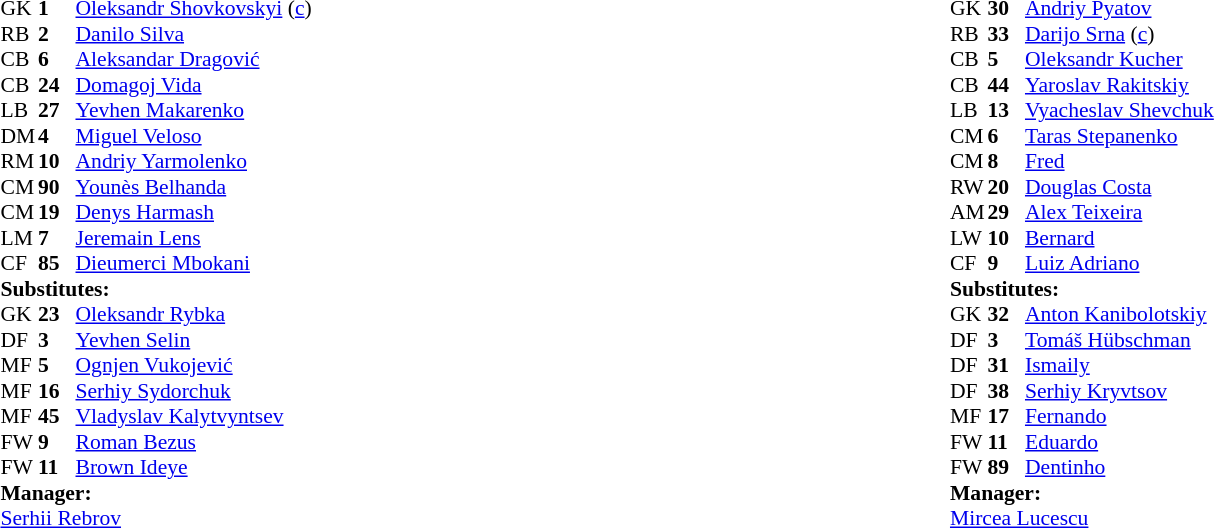<table width="100%">
<tr>
<td valign="top" width="50%"><br><table style="font-size: 90%" cellspacing="0" cellpadding="0" align=left>
<tr>
<th width=25></th>
<th width=25></th>
</tr>
<tr>
<td>GK</td>
<td><strong>1</strong></td>
<td> <a href='#'>Oleksandr Shovkovskyi</a> (<a href='#'>c</a>)</td>
</tr>
<tr>
<td>RB</td>
<td><strong>2</strong></td>
<td> <a href='#'>Danilo Silva</a></td>
</tr>
<tr>
<td>CB</td>
<td><strong>6</strong></td>
<td> <a href='#'>Aleksandar Dragović</a></td>
<td></td>
</tr>
<tr>
<td>CB</td>
<td><strong>24</strong></td>
<td> <a href='#'>Domagoj Vida</a></td>
</tr>
<tr>
<td>LB</td>
<td><strong>27</strong></td>
<td> <a href='#'>Yevhen Makarenko</a></td>
</tr>
<tr>
<td>DM</td>
<td><strong>4</strong></td>
<td> <a href='#'>Miguel Veloso</a></td>
</tr>
<tr>
<td>RM</td>
<td><strong>10</strong></td>
<td> <a href='#'>Andriy Yarmolenko</a></td>
<td></td>
</tr>
<tr>
<td>CM</td>
<td><strong>90</strong></td>
<td> <a href='#'>Younès Belhanda</a></td>
<td></td>
<td></td>
</tr>
<tr>
<td>CM</td>
<td><strong>19</strong></td>
<td> <a href='#'>Denys Harmash</a></td>
<td></td>
<td></td>
</tr>
<tr>
<td>LM</td>
<td><strong>7</strong></td>
<td> <a href='#'>Jeremain Lens</a></td>
<td></td>
<td></td>
</tr>
<tr>
<td>CF</td>
<td><strong>85</strong></td>
<td> <a href='#'>Dieumerci Mbokani</a></td>
<td></td>
</tr>
<tr>
<td colspan=3><strong>Substitutes:</strong></td>
</tr>
<tr>
<td>GK</td>
<td><strong>23</strong></td>
<td> <a href='#'>Oleksandr Rybka</a></td>
</tr>
<tr>
<td>DF</td>
<td><strong>3</strong></td>
<td> <a href='#'>Yevhen Selin</a></td>
</tr>
<tr>
<td>MF</td>
<td><strong>5</strong></td>
<td> <a href='#'>Ognjen Vukojević</a></td>
<td></td>
<td></td>
</tr>
<tr>
<td>MF</td>
<td><strong>16</strong></td>
<td> <a href='#'>Serhiy Sydorchuk</a></td>
<td></td>
<td></td>
</tr>
<tr>
<td>MF</td>
<td><strong>45</strong></td>
<td> <a href='#'>Vladyslav Kalytvyntsev</a></td>
<td></td>
<td></td>
</tr>
<tr>
<td>FW</td>
<td><strong>9</strong></td>
<td> <a href='#'>Roman Bezus</a></td>
</tr>
<tr>
<td>FW</td>
<td><strong>11</strong></td>
<td> <a href='#'>Brown Ideye</a></td>
</tr>
<tr>
<td colspan=4><strong>Manager:</strong></td>
</tr>
<tr>
<td colspan="4"> <a href='#'>Serhii Rebrov</a></td>
</tr>
<tr>
</tr>
</table>
</td>
<td valign="top"></td>
<td valign="top" width="50%"><br><table style="font-size: 90%" cellspacing="0" cellpadding="0" align=left>
<tr>
<th width=25></th>
<th width=25></th>
</tr>
<tr>
<td>GK</td>
<td><strong>30</strong></td>
<td> <a href='#'>Andriy Pyatov</a></td>
</tr>
<tr>
<td>RB</td>
<td><strong>33</strong></td>
<td> <a href='#'>Darijo Srna</a> (<a href='#'>c</a>)</td>
<td></td>
<td></td>
</tr>
<tr>
<td>CB</td>
<td><strong>5</strong></td>
<td> <a href='#'>Oleksandr Kucher</a></td>
</tr>
<tr>
<td>CB</td>
<td><strong>44</strong></td>
<td> <a href='#'>Yaroslav Rakitskiy</a></td>
<td></td>
</tr>
<tr>
<td>LB</td>
<td><strong>13</strong></td>
<td> <a href='#'>Vyacheslav Shevchuk</a></td>
</tr>
<tr>
<td>CM</td>
<td><strong>6</strong></td>
<td> <a href='#'>Taras Stepanenko</a></td>
</tr>
<tr>
<td>CM</td>
<td><strong>8</strong></td>
<td> <a href='#'>Fred</a></td>
<td></td>
</tr>
<tr>
<td>RW</td>
<td><strong>20</strong></td>
<td> <a href='#'>Douglas Costa</a></td>
</tr>
<tr>
<td>AM</td>
<td><strong>29</strong></td>
<td> <a href='#'>Alex Teixeira</a></td>
</tr>
<tr>
<td>LW</td>
<td><strong>10</strong></td>
<td> <a href='#'>Bernard</a></td>
<td></td>
<td></td>
</tr>
<tr>
<td>CF</td>
<td><strong>9</strong></td>
<td> <a href='#'>Luiz Adriano</a></td>
<td></td>
</tr>
<tr>
<td colspan=3><strong>Substitutes:</strong></td>
</tr>
<tr>
<td>GK</td>
<td><strong>32</strong></td>
<td> <a href='#'>Anton Kanibolotskiy</a></td>
</tr>
<tr>
<td>DF</td>
<td><strong>3</strong></td>
<td> <a href='#'>Tomáš Hübschman</a></td>
</tr>
<tr>
<td>DF</td>
<td><strong>31</strong></td>
<td> <a href='#'>Ismaily</a></td>
</tr>
<tr>
<td>DF</td>
<td><strong>38</strong></td>
<td> <a href='#'>Serhiy Kryvtsov</a></td>
<td></td>
<td></td>
</tr>
<tr>
<td>MF</td>
<td><strong>17</strong></td>
<td> <a href='#'>Fernando</a></td>
</tr>
<tr>
<td>FW</td>
<td><strong>11</strong></td>
<td> <a href='#'>Eduardo</a></td>
<td></td>
<td></td>
</tr>
<tr>
<td>FW</td>
<td><strong>89</strong></td>
<td> <a href='#'>Dentinho</a></td>
</tr>
<tr>
<td colspan=4><strong>Manager:</strong></td>
</tr>
<tr>
<td colspan="4"> <a href='#'>Mircea Lucescu</a></td>
</tr>
<tr>
</tr>
</table>
</td>
</tr>
</table>
